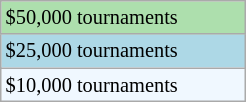<table class="wikitable" style="font-size:85%;" width=13%>
<tr bgcolor="#ADDFAD">
<td>$50,000 tournaments</td>
</tr>
<tr bgcolor=lightblue>
<td>$25,000 tournaments</td>
</tr>
<tr bgcolor="#f0f8ff">
<td>$10,000 tournaments</td>
</tr>
</table>
